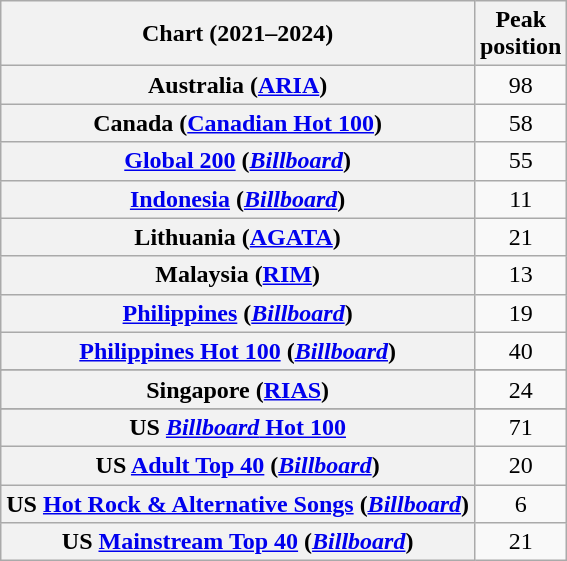<table class="wikitable sortable plainrowheaders" style="text-align:center">
<tr>
<th scope="col">Chart (2021–2024)</th>
<th scope="col">Peak<br>position</th>
</tr>
<tr>
<th scope="row">Australia (<a href='#'>ARIA</a>)</th>
<td>98</td>
</tr>
<tr>
<th scope="row">Canada (<a href='#'>Canadian Hot 100</a>)</th>
<td>58</td>
</tr>
<tr>
<th scope="row"><a href='#'>Global 200</a> (<em><a href='#'>Billboard</a></em>)</th>
<td>55</td>
</tr>
<tr>
<th scope="row"><a href='#'>Indonesia</a> (<em><a href='#'>Billboard</a></em>)</th>
<td>11</td>
</tr>
<tr>
<th scope="row">Lithuania (<a href='#'>AGATA</a>)</th>
<td>21</td>
</tr>
<tr>
<th scope="row">Malaysia (<a href='#'>RIM</a>)</th>
<td>13</td>
</tr>
<tr>
<th scope="row"><a href='#'>Philippines</a> (<em><a href='#'>Billboard</a></em>)</th>
<td>19</td>
</tr>
<tr>
<th scope="row"><a href='#'>Philippines Hot 100</a> (<em><a href='#'>Billboard</a></em>)</th>
<td>40</td>
</tr>
<tr>
</tr>
<tr>
<th scope="row">Singapore (<a href='#'>RIAS</a>)</th>
<td>24</td>
</tr>
<tr>
</tr>
<tr>
<th scope="row">US <a href='#'><em>Billboard</em> Hot 100</a></th>
<td>71</td>
</tr>
<tr>
<th scope="row">US <a href='#'>Adult Top 40</a> (<em><a href='#'>Billboard</a></em>)</th>
<td>20</td>
</tr>
<tr>
<th scope="row">US <a href='#'>Hot Rock & Alternative Songs</a> (<em><a href='#'>Billboard</a></em>)</th>
<td>6</td>
</tr>
<tr>
<th scope="row">US <a href='#'>Mainstream Top 40</a> (<em><a href='#'>Billboard</a></em>)</th>
<td>21</td>
</tr>
</table>
